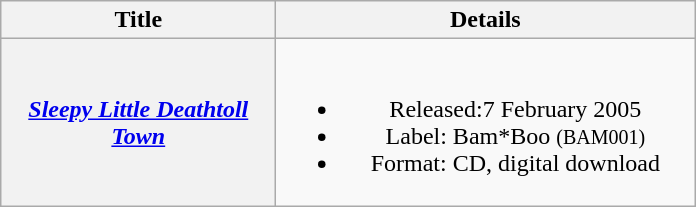<table class="wikitable plainrowheaders" style="text-align:center;" border="1">
<tr>
<th scope="col" style="width:11em;">Title</th>
<th scope="col" style="width:17em;">Details</th>
</tr>
<tr>
<th scope="row"><em><a href='#'>Sleepy Little Deathtoll Town</a></em></th>
<td><br><ul><li>Released:7 February 2005</li><li>Label: Bam*Boo <small>(BAM001)</small></li><li>Format: CD, digital download</li></ul></td>
</tr>
</table>
